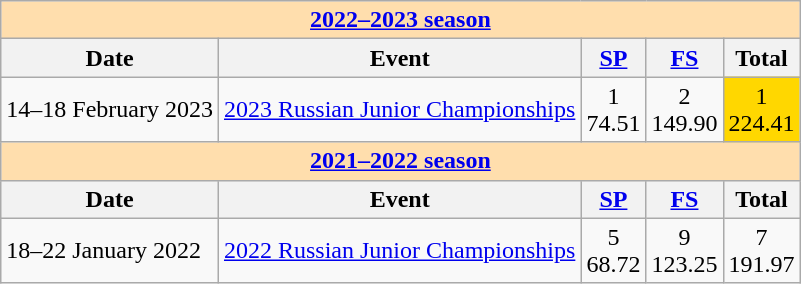<table class="wikitable">
<tr>
<td style="background-color: #ffdead; " colspan=5 align=center><a href='#'><strong>2022–2023 season</strong></a></td>
</tr>
<tr>
<th>Date</th>
<th>Event</th>
<th><a href='#'>SP</a></th>
<th><a href='#'>FS</a></th>
<th>Total</th>
</tr>
<tr>
<td>14–18 February 2023</td>
<td><a href='#'>2023 Russian Junior Championships</a></td>
<td align=center>1 <br> 74.51</td>
<td align=center>2 <br> 149.90</td>
<td align=center bgcolor=gold>1 <br> 224.41</td>
</tr>
<tr>
<td style="background-color: #ffdead; " colspan=5 align=center><a href='#'><strong>2021–2022 season</strong></a></td>
</tr>
<tr>
<th>Date</th>
<th>Event</th>
<th><a href='#'>SP</a></th>
<th><a href='#'>FS</a></th>
<th>Total</th>
</tr>
<tr>
<td>18–22 January 2022</td>
<td><a href='#'>2022 Russian Junior Championships</a></td>
<td align=center>5 <br> 68.72</td>
<td align=center>9 <br> 123.25</td>
<td align=center>7 <br> 191.97</td>
</tr>
</table>
